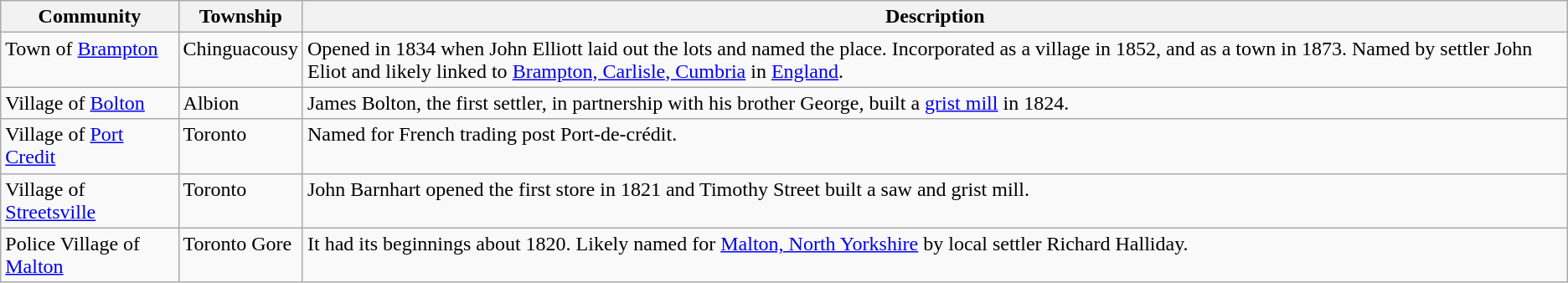<table class = "wikitable">
<tr>
<th>Community</th>
<th>Township</th>
<th>Description</th>
</tr>
<tr valign ="top">
<td>Town of <a href='#'>Brampton</a></td>
<td>Chinguacousy</td>
<td>Opened in 1834 when John Elliott laid out the lots and named the place. Incorporated as a village in 1852, and as a town in 1873. Named by settler John Eliot and likely linked to <a href='#'>Brampton, Carlisle, Cumbria</a> in <a href='#'>England</a>.</td>
</tr>
<tr valign ="top">
<td>Village of <a href='#'>Bolton</a></td>
<td>Albion</td>
<td>James Bolton, the first settler, in partnership with his brother George, built a <a href='#'>grist mill</a> in 1824.</td>
</tr>
<tr valign ="top">
<td>Village of <a href='#'>Port Credit</a></td>
<td>Toronto</td>
<td>Named for French trading post Port-de-crédit.</td>
</tr>
<tr valign ="top">
<td>Village of <a href='#'>Streetsville</a></td>
<td>Toronto</td>
<td>John Barnhart opened the first store in 1821 and Timothy Street built a saw and grist mill.</td>
</tr>
<tr valign ="top">
<td>Police Village of <a href='#'>Malton</a></td>
<td>Toronto Gore</td>
<td>It had its beginnings about 1820. Likely named for <a href='#'>Malton, North Yorkshire</a> by local settler Richard Halliday.</td>
</tr>
</table>
